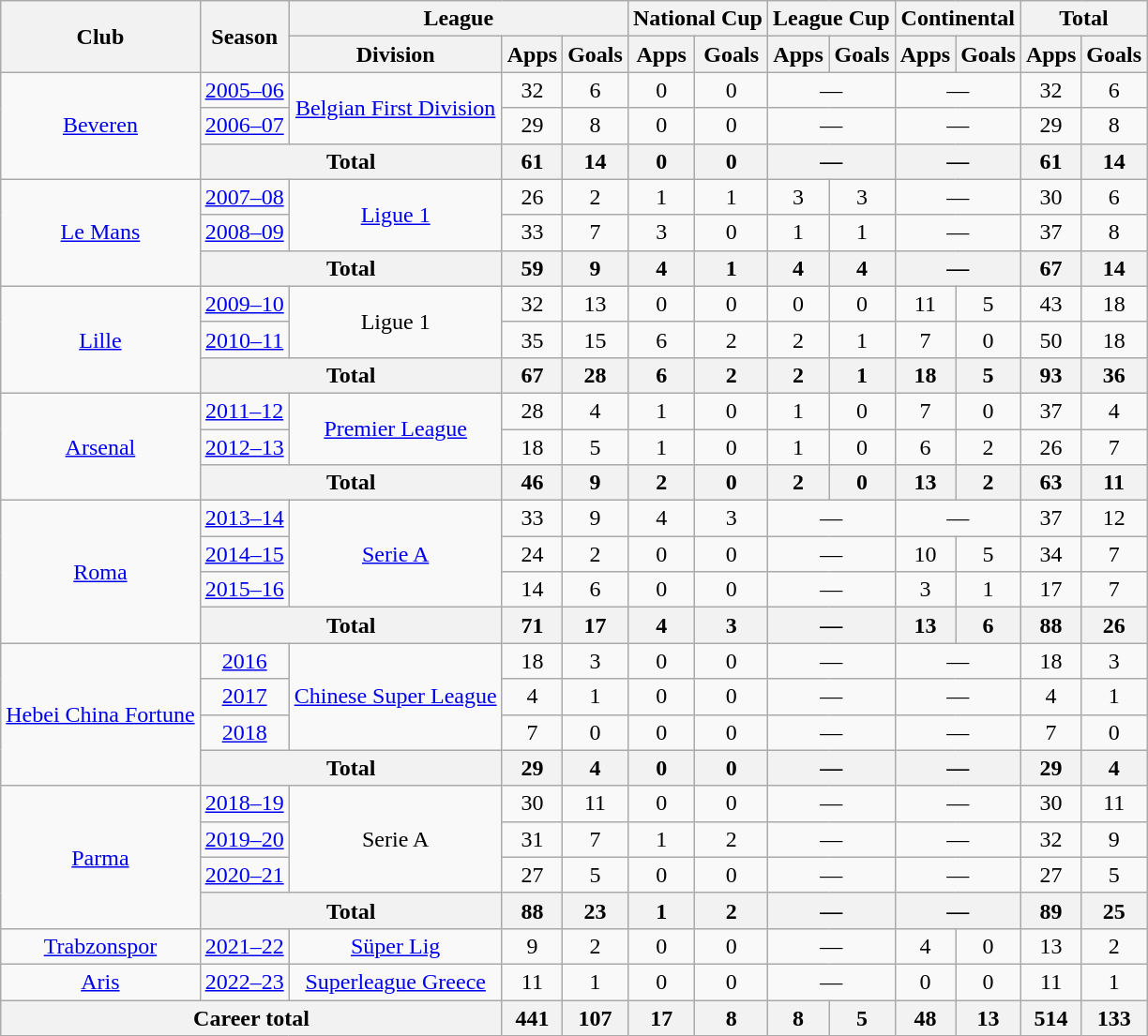<table class="wikitable" style="text-align:center">
<tr>
<th rowspan="2">Club</th>
<th rowspan="2">Season</th>
<th colspan="3">League</th>
<th colspan="2">National Cup</th>
<th colspan="2">League Cup</th>
<th colspan="2">Continental</th>
<th colspan="2">Total</th>
</tr>
<tr>
<th>Division</th>
<th>Apps</th>
<th>Goals</th>
<th>Apps</th>
<th>Goals</th>
<th>Apps</th>
<th>Goals</th>
<th>Apps</th>
<th>Goals</th>
<th>Apps</th>
<th>Goals</th>
</tr>
<tr>
<td rowspan="3"><a href='#'>Beveren</a></td>
<td><a href='#'>2005–06</a></td>
<td rowspan="2"><a href='#'>Belgian First Division</a></td>
<td>32</td>
<td>6</td>
<td>0</td>
<td>0</td>
<td colspan="2">—</td>
<td colspan="2">—</td>
<td>32</td>
<td>6</td>
</tr>
<tr>
<td><a href='#'>2006–07</a></td>
<td>29</td>
<td>8</td>
<td>0</td>
<td>0</td>
<td colspan="2">—</td>
<td colspan="2">—</td>
<td>29</td>
<td>8</td>
</tr>
<tr>
<th colspan="2">Total</th>
<th>61</th>
<th>14</th>
<th>0</th>
<th>0</th>
<th colspan="2">—</th>
<th colspan="2">—</th>
<th>61</th>
<th>14</th>
</tr>
<tr>
<td rowspan="3"><a href='#'>Le Mans</a></td>
<td><a href='#'>2007–08</a></td>
<td rowspan="2"><a href='#'>Ligue 1</a></td>
<td>26</td>
<td>2</td>
<td>1</td>
<td>1</td>
<td>3</td>
<td>3</td>
<td colspan="2">—</td>
<td>30</td>
<td>6</td>
</tr>
<tr>
<td><a href='#'>2008–09</a></td>
<td>33</td>
<td>7</td>
<td>3</td>
<td>0</td>
<td>1</td>
<td>1</td>
<td colspan="2">—</td>
<td>37</td>
<td>8</td>
</tr>
<tr>
<th colspan="2">Total</th>
<th>59</th>
<th>9</th>
<th>4</th>
<th>1</th>
<th>4</th>
<th>4</th>
<th colspan="2">—</th>
<th>67</th>
<th>14</th>
</tr>
<tr>
<td rowspan="3"><a href='#'>Lille</a></td>
<td><a href='#'>2009–10</a></td>
<td rowspan="2">Ligue 1</td>
<td>32</td>
<td>13</td>
<td>0</td>
<td>0</td>
<td>0</td>
<td>0</td>
<td>11</td>
<td>5</td>
<td>43</td>
<td>18</td>
</tr>
<tr>
<td><a href='#'>2010–11</a></td>
<td>35</td>
<td>15</td>
<td>6</td>
<td>2</td>
<td>2</td>
<td>1</td>
<td>7</td>
<td>0</td>
<td>50</td>
<td>18</td>
</tr>
<tr>
<th colspan="2">Total</th>
<th>67</th>
<th>28</th>
<th>6</th>
<th>2</th>
<th>2</th>
<th>1</th>
<th>18</th>
<th>5</th>
<th>93</th>
<th>36</th>
</tr>
<tr>
<td rowspan="3"><a href='#'>Arsenal</a></td>
<td><a href='#'>2011–12</a></td>
<td rowspan="2"><a href='#'>Premier League</a></td>
<td>28</td>
<td>4</td>
<td>1</td>
<td>0</td>
<td>1</td>
<td>0</td>
<td>7</td>
<td>0</td>
<td>37</td>
<td>4</td>
</tr>
<tr>
<td><a href='#'>2012–13</a></td>
<td>18</td>
<td>5</td>
<td>1</td>
<td>0</td>
<td>1</td>
<td>0</td>
<td>6</td>
<td>2</td>
<td>26</td>
<td>7</td>
</tr>
<tr>
<th colspan="2">Total</th>
<th>46</th>
<th>9</th>
<th>2</th>
<th>0</th>
<th>2</th>
<th>0</th>
<th>13</th>
<th>2</th>
<th>63</th>
<th>11</th>
</tr>
<tr>
<td rowspan="4"><a href='#'>Roma</a></td>
<td><a href='#'>2013–14</a></td>
<td rowspan="3"><a href='#'>Serie A</a></td>
<td>33</td>
<td>9</td>
<td>4</td>
<td>3</td>
<td colspan="2">—</td>
<td colspan="2">—</td>
<td>37</td>
<td>12</td>
</tr>
<tr>
<td><a href='#'>2014–15</a></td>
<td>24</td>
<td>2</td>
<td>0</td>
<td>0</td>
<td colspan="2">—</td>
<td>10</td>
<td>5</td>
<td>34</td>
<td>7</td>
</tr>
<tr>
<td><a href='#'>2015–16</a></td>
<td>14</td>
<td>6</td>
<td>0</td>
<td>0</td>
<td colspan="2">—</td>
<td>3</td>
<td>1</td>
<td>17</td>
<td>7</td>
</tr>
<tr>
<th colspan="2">Total</th>
<th>71</th>
<th>17</th>
<th>4</th>
<th>3</th>
<th colspan="2">—</th>
<th>13</th>
<th>6</th>
<th>88</th>
<th>26</th>
</tr>
<tr>
<td rowspan="4"><a href='#'>Hebei China Fortune</a></td>
<td><a href='#'>2016</a></td>
<td rowspan="3"><a href='#'>Chinese Super League</a></td>
<td>18</td>
<td>3</td>
<td>0</td>
<td>0</td>
<td colspan="2">—</td>
<td colspan="2">—</td>
<td>18</td>
<td>3</td>
</tr>
<tr>
<td><a href='#'>2017</a></td>
<td>4</td>
<td>1</td>
<td>0</td>
<td>0</td>
<td colspan="2">—</td>
<td colspan="2">—</td>
<td>4</td>
<td>1</td>
</tr>
<tr>
<td><a href='#'>2018</a></td>
<td>7</td>
<td>0</td>
<td>0</td>
<td>0</td>
<td colspan="2">—</td>
<td colspan="2">—</td>
<td>7</td>
<td>0</td>
</tr>
<tr>
<th colspan="2">Total</th>
<th>29</th>
<th>4</th>
<th>0</th>
<th>0</th>
<th colspan="2">—</th>
<th colspan="2">—</th>
<th>29</th>
<th>4</th>
</tr>
<tr>
<td rowspan="4"><a href='#'>Parma</a></td>
<td><a href='#'>2018–19</a></td>
<td rowspan="3">Serie A</td>
<td>30</td>
<td>11</td>
<td>0</td>
<td>0</td>
<td colspan="2">—</td>
<td colspan="2">—</td>
<td>30</td>
<td>11</td>
</tr>
<tr>
<td><a href='#'>2019–20</a></td>
<td>31</td>
<td>7</td>
<td>1</td>
<td>2</td>
<td colspan="2">—</td>
<td colspan="2">—</td>
<td>32</td>
<td>9</td>
</tr>
<tr>
<td><a href='#'>2020–21</a></td>
<td>27</td>
<td>5</td>
<td>0</td>
<td>0</td>
<td colspan="2">—</td>
<td colspan="2">—</td>
<td>27</td>
<td>5</td>
</tr>
<tr>
<th colspan="2">Total</th>
<th>88</th>
<th>23</th>
<th>1</th>
<th>2</th>
<th colspan="2">—</th>
<th colspan="2">—</th>
<th>89</th>
<th>25</th>
</tr>
<tr>
<td><a href='#'>Trabzonspor</a></td>
<td><a href='#'>2021–22</a></td>
<td><a href='#'>Süper Lig</a></td>
<td>9</td>
<td>2</td>
<td>0</td>
<td>0</td>
<td colspan="2">—</td>
<td>4</td>
<td>0</td>
<td>13</td>
<td>2</td>
</tr>
<tr>
<td><a href='#'>Aris</a></td>
<td><a href='#'>2022–23</a></td>
<td><a href='#'>Superleague Greece</a></td>
<td>11</td>
<td>1</td>
<td>0</td>
<td>0</td>
<td colspan="2">—</td>
<td>0</td>
<td>0</td>
<td>11</td>
<td>1</td>
</tr>
<tr>
<th colspan="3">Career total</th>
<th>441</th>
<th>107</th>
<th>17</th>
<th>8</th>
<th>8</th>
<th>5</th>
<th>48</th>
<th>13</th>
<th>514</th>
<th>133</th>
</tr>
</table>
